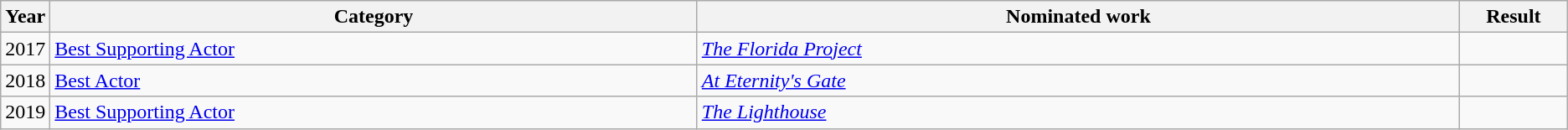<table class=wikitable>
<tr>
<th scope="col" style="width:1em;">Year</th>
<th scope="col" style="width:33em;">Category</th>
<th scope="col" style="width:39em;">Nominated work</th>
<th scope="col" style="width:5em;">Result</th>
</tr>
<tr>
<td>2017</td>
<td><a href='#'>Best Supporting Actor</a></td>
<td><em><a href='#'>The Florida Project</a></em></td>
<td></td>
</tr>
<tr>
<td>2018</td>
<td><a href='#'>Best Actor</a></td>
<td><em><a href='#'>At Eternity's Gate</a></em></td>
<td></td>
</tr>
<tr>
<td>2019</td>
<td><a href='#'>Best Supporting Actor</a></td>
<td><em><a href='#'>The Lighthouse</a></em></td>
<td></td>
</tr>
</table>
